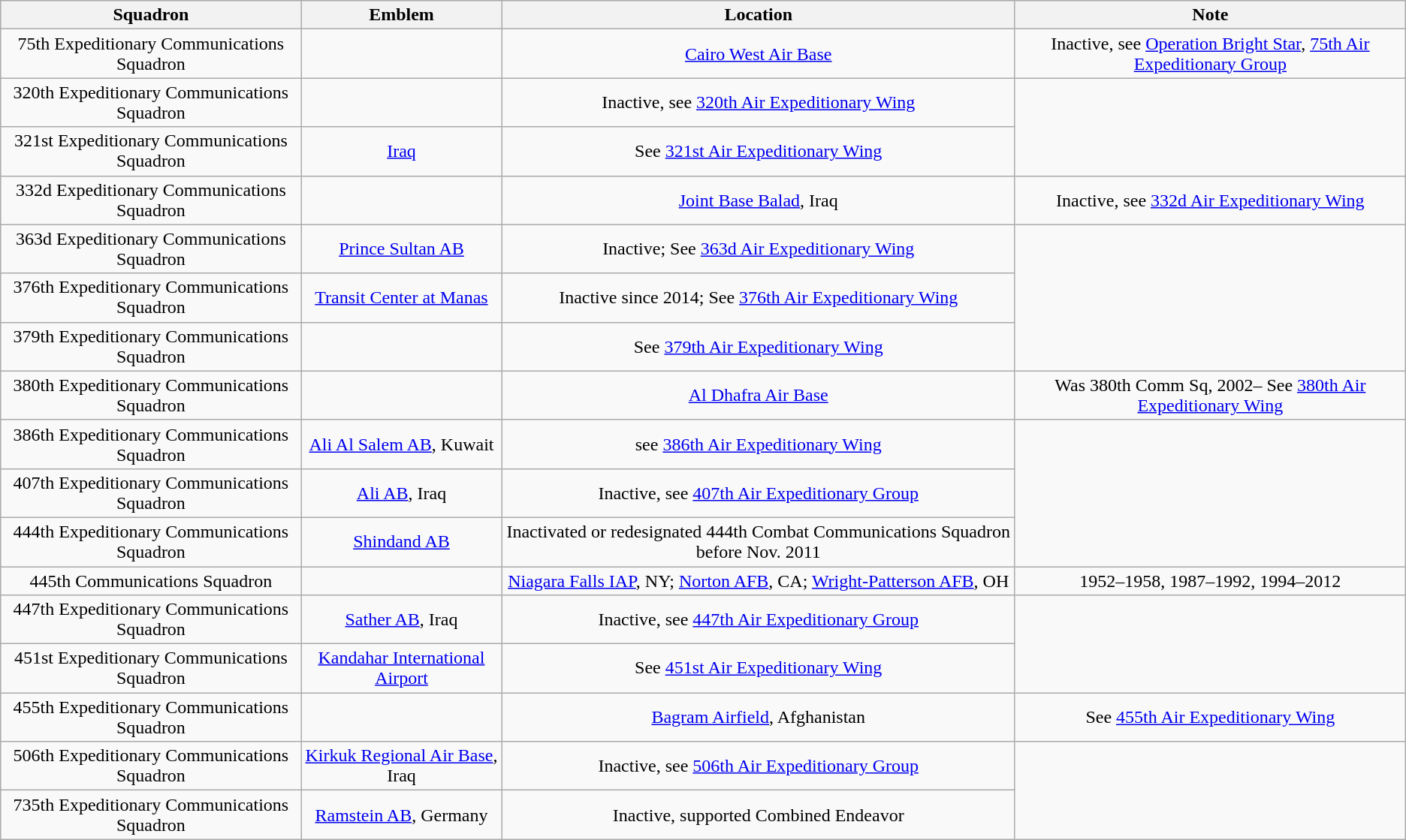<table class="wikitable" style="text-align:center">
<tr>
<th>Squadron</th>
<th>Emblem</th>
<th>Location</th>
<th>Note</th>
</tr>
<tr>
<td>75th Expeditionary Communications Squadron</td>
<td></td>
<td><a href='#'>Cairo West Air Base</a></td>
<td>Inactive, see <a href='#'>Operation Bright Star</a>, <a href='#'>75th Air Expeditionary Group</a></td>
</tr>
<tr>
<td>320th Expeditionary Communications Squadron</td>
<td></td>
<td>Inactive, see <a href='#'>320th Air Expeditionary Wing</a></td>
</tr>
<tr>
<td>321st Expeditionary Communications Squadron</td>
<td><a href='#'>Iraq</a></td>
<td>See <a href='#'>321st Air Expeditionary Wing</a></td>
</tr>
<tr>
<td>332d Expeditionary Communications Squadron</td>
<td></td>
<td><a href='#'>Joint Base Balad</a>, Iraq</td>
<td>Inactive, see <a href='#'>332d Air Expeditionary Wing</a></td>
</tr>
<tr>
<td>363d Expeditionary Communications Squadron</td>
<td><a href='#'>Prince Sultan AB</a></td>
<td>Inactive; See <a href='#'>363d Air Expeditionary Wing</a></td>
</tr>
<tr>
<td>376th Expeditionary Communications Squadron</td>
<td><a href='#'>Transit Center at Manas</a></td>
<td>Inactive since 2014; See <a href='#'>376th Air Expeditionary Wing</a></td>
</tr>
<tr>
<td>379th Expeditionary Communications Squadron</td>
<td></td>
<td>See <a href='#'>379th Air Expeditionary Wing</a></td>
</tr>
<tr>
<td>380th Expeditionary Communications Squadron</td>
<td></td>
<td><a href='#'>Al Dhafra Air Base</a></td>
<td>Was 380th Comm Sq, 2002– See <a href='#'>380th Air Expeditionary Wing</a></td>
</tr>
<tr>
<td>386th Expeditionary Communications Squadron</td>
<td><a href='#'>Ali Al Salem AB</a>, Kuwait</td>
<td>see <a href='#'>386th Air Expeditionary Wing</a></td>
</tr>
<tr>
<td>407th Expeditionary Communications Squadron</td>
<td><a href='#'>Ali AB</a>, Iraq</td>
<td>Inactive, see <a href='#'>407th Air Expeditionary Group</a></td>
</tr>
<tr>
<td>444th Expeditionary Communications Squadron</td>
<td><a href='#'>Shindand AB</a></td>
<td>Inactivated or redesignated 444th Combat Communications Squadron before Nov. 2011</td>
</tr>
<tr>
<td>445th Communications Squadron</td>
<td></td>
<td><a href='#'>Niagara Falls IAP</a>, NY; <a href='#'>Norton AFB</a>, CA; <a href='#'>Wright-Patterson AFB</a>, OH</td>
<td>1952–1958, 1987–1992, 1994–2012</td>
</tr>
<tr>
<td>447th Expeditionary Communications Squadron</td>
<td><a href='#'>Sather AB</a>, Iraq</td>
<td>Inactive, see <a href='#'>447th Air Expeditionary Group</a></td>
</tr>
<tr>
<td>451st Expeditionary Communications Squadron</td>
<td><a href='#'>Kandahar International Airport</a></td>
<td>See <a href='#'>451st Air Expeditionary Wing</a></td>
</tr>
<tr>
<td>455th Expeditionary Communications Squadron</td>
<td></td>
<td><a href='#'>Bagram Airfield</a>, Afghanistan</td>
<td>See <a href='#'>455th Air Expeditionary Wing</a></td>
</tr>
<tr>
<td>506th Expeditionary Communications Squadron</td>
<td><a href='#'>Kirkuk Regional Air Base</a>, Iraq</td>
<td>Inactive, see <a href='#'>506th Air Expeditionary Group</a></td>
</tr>
<tr>
<td>735th Expeditionary Communications Squadron</td>
<td><a href='#'>Ramstein AB</a>, Germany</td>
<td>Inactive, supported Combined Endeavor</td>
</tr>
</table>
